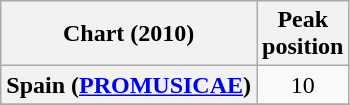<table class="wikitable sortable plainrowheaders" style="text-align:center;">
<tr>
<th scope="col">Chart (2010)</th>
<th scope="col">Peak<br>position</th>
</tr>
<tr>
<th scope="row">Spain (<a href='#'>PROMUSICAE</a>)</th>
<td>10</td>
</tr>
<tr>
</tr>
</table>
